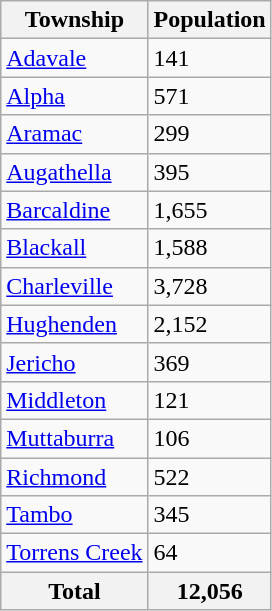<table class="wikitable sortable">
<tr>
<th>Township</th>
<th>Population</th>
</tr>
<tr>
<td><a href='#'>Adavale</a></td>
<td>141</td>
</tr>
<tr>
<td><a href='#'>Alpha</a></td>
<td>571</td>
</tr>
<tr>
<td><a href='#'>Aramac</a></td>
<td>299</td>
</tr>
<tr>
<td><a href='#'>Augathella</a></td>
<td>395</td>
</tr>
<tr>
<td><a href='#'>Barcaldine</a></td>
<td>1,655</td>
</tr>
<tr>
<td><a href='#'>Blackall</a></td>
<td>1,588</td>
</tr>
<tr>
<td><a href='#'>Charleville</a></td>
<td>3,728</td>
</tr>
<tr>
<td><a href='#'>Hughenden</a></td>
<td>2,152</td>
</tr>
<tr>
<td><a href='#'>Jericho</a></td>
<td>369</td>
</tr>
<tr>
<td><a href='#'>Middleton</a></td>
<td>121</td>
</tr>
<tr>
<td><a href='#'>Muttaburra</a></td>
<td>106</td>
</tr>
<tr>
<td><a href='#'>Richmond</a></td>
<td>522</td>
</tr>
<tr>
<td><a href='#'>Tambo</a></td>
<td>345</td>
</tr>
<tr>
<td><a href='#'>Torrens Creek</a></td>
<td>64</td>
</tr>
<tr>
<th>Total</th>
<th>12,056</th>
</tr>
</table>
